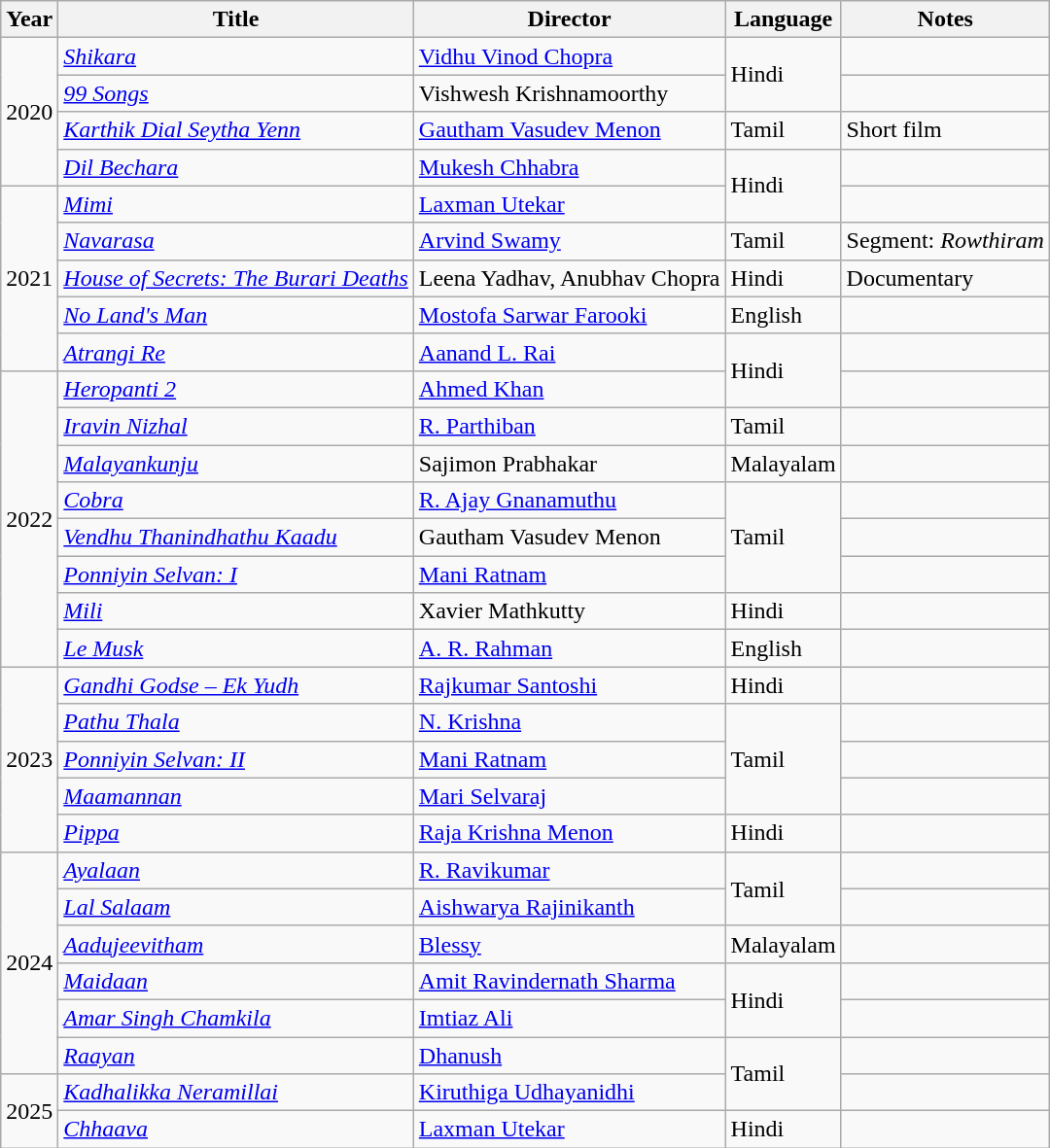<table class="wikitable sortable">
<tr>
<th scope="row">Year</th>
<th scope="row">Title</th>
<th scope="row">Director</th>
<th scope="row">Language</th>
<th class="unsortable" scope="col">Notes</th>
</tr>
<tr>
<td rowspan="4">2020</td>
<td><em><a href='#'>Shikara</a></em></td>
<td><a href='#'>Vidhu Vinod Chopra</a></td>
<td rowspan="2">Hindi</td>
<td></td>
</tr>
<tr>
<td><em><a href='#'>99 Songs</a></em></td>
<td>Vishwesh Krishnamoorthy</td>
<td></td>
</tr>
<tr>
<td><em><a href='#'>Karthik Dial Seytha Yenn</a></em></td>
<td><a href='#'>Gautham Vasudev Menon</a></td>
<td>Tamil</td>
<td>Short film</td>
</tr>
<tr>
<td><em><a href='#'>Dil Bechara</a></em></td>
<td><a href='#'>Mukesh Chhabra</a></td>
<td rowspan="2">Hindi</td>
<td></td>
</tr>
<tr>
<td rowspan="5">2021</td>
<td><em><a href='#'>Mimi</a></em></td>
<td><a href='#'>Laxman Utekar</a></td>
<td></td>
</tr>
<tr>
<td><em><a href='#'>Navarasa</a></em></td>
<td><a href='#'>Arvind Swamy</a></td>
<td>Tamil</td>
<td>Segment: <em>Rowthiram</em></td>
</tr>
<tr>
<td><em><a href='#'>House of Secrets: The Burari Deaths</a></em></td>
<td>Leena Yadhav, Anubhav Chopra</td>
<td>Hindi</td>
<td>Documentary</td>
</tr>
<tr>
<td><em><a href='#'>No Land's Man</a></em></td>
<td><a href='#'>Mostofa Sarwar Farooki</a></td>
<td>English</td>
<td></td>
</tr>
<tr>
<td><em><a href='#'>Atrangi Re</a></em></td>
<td><a href='#'>Aanand L. Rai</a></td>
<td rowspan="2">Hindi</td>
<td></td>
</tr>
<tr>
<td rowspan="8">2022</td>
<td><em><a href='#'>Heropanti 2</a></em></td>
<td><a href='#'>Ahmed Khan</a></td>
<td></td>
</tr>
<tr>
<td><em><a href='#'>Iravin Nizhal</a></em></td>
<td><a href='#'>R. Parthiban</a></td>
<td>Tamil</td>
<td></td>
</tr>
<tr>
<td><em><a href='#'>Malayankunju</a></em></td>
<td>Sajimon Prabhakar</td>
<td>Malayalam</td>
<td></td>
</tr>
<tr>
<td><em><a href='#'>Cobra</a></em></td>
<td><a href='#'>R. Ajay Gnanamuthu</a></td>
<td rowspan="3">Tamil</td>
<td></td>
</tr>
<tr>
<td><em><a href='#'>Vendhu Thanindhathu Kaadu</a></em></td>
<td>Gautham Vasudev Menon</td>
<td></td>
</tr>
<tr>
<td><em><a href='#'>Ponniyin Selvan: I</a></em></td>
<td><a href='#'>Mani Ratnam</a></td>
<td></td>
</tr>
<tr>
<td><em><a href='#'>Mili</a></em></td>
<td>Xavier Mathkutty</td>
<td>Hindi</td>
<td></td>
</tr>
<tr>
<td><em><a href='#'>Le Musk</a></em></td>
<td><a href='#'>A. R. Rahman</a></td>
<td>English</td>
<td></td>
</tr>
<tr>
<td rowspan="5">2023</td>
<td><em><a href='#'>Gandhi Godse – Ek Yudh</a></em></td>
<td><a href='#'>Rajkumar Santoshi</a></td>
<td>Hindi</td>
<td></td>
</tr>
<tr>
<td><em><a href='#'>Pathu Thala</a></em></td>
<td><a href='#'>N. Krishna</a></td>
<td rowspan="3">Tamil</td>
<td></td>
</tr>
<tr>
<td><em><a href='#'>Ponniyin Selvan: II</a></em></td>
<td><a href='#'>Mani Ratnam</a></td>
<td></td>
</tr>
<tr>
<td><em><a href='#'>Maamannan</a></em></td>
<td><a href='#'>Mari Selvaraj</a></td>
<td></td>
</tr>
<tr>
<td><em><a href='#'>Pippa</a></em></td>
<td><a href='#'>Raja Krishna Menon</a></td>
<td>Hindi</td>
<td></td>
</tr>
<tr>
<td rowspan="6">2024</td>
<td><em><a href='#'>Ayalaan</a></em></td>
<td><a href='#'>R. Ravikumar</a></td>
<td rowspan="2">Tamil</td>
<td></td>
</tr>
<tr>
<td><em><a href='#'>Lal Salaam</a></em></td>
<td><a href='#'>Aishwarya Rajinikanth</a></td>
<td></td>
</tr>
<tr>
<td><em><a href='#'>Aadujeevitham</a></em></td>
<td><a href='#'>Blessy</a></td>
<td>Malayalam</td>
<td></td>
</tr>
<tr>
<td><em><a href='#'>Maidaan</a></em></td>
<td><a href='#'>Amit Ravindernath Sharma</a></td>
<td rowspan="2">Hindi</td>
<td></td>
</tr>
<tr>
<td><em><a href='#'>Amar Singh Chamkila</a></em></td>
<td><a href='#'>Imtiaz Ali</a></td>
<td></td>
</tr>
<tr>
<td><em><a href='#'>Raayan</a></em></td>
<td><a href='#'>Dhanush</a></td>
<td rowspan="2">Tamil</td>
<td></td>
</tr>
<tr>
<td rowspan="2">2025</td>
<td><em><a href='#'>Kadhalikka Neramillai</a></em></td>
<td><a href='#'>Kiruthiga Udhayanidhi</a></td>
<td></td>
</tr>
<tr>
<td><em><a href='#'>Chhaava</a></em></td>
<td><a href='#'>Laxman Utekar</a></td>
<td>Hindi</td>
<td></td>
</tr>
</table>
